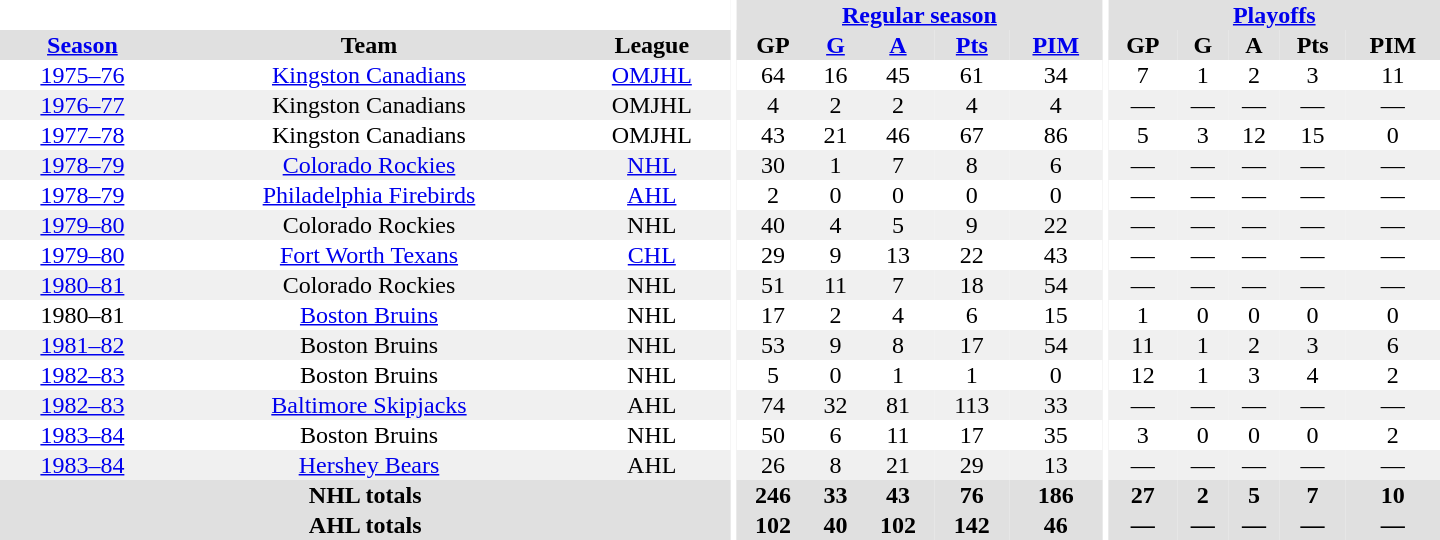<table border="0" cellpadding="1" cellspacing="0" style="text-align:center; width:60em">
<tr bgcolor="#e0e0e0">
<th colspan="3" bgcolor="#ffffff"></th>
<th rowspan="99" bgcolor="#ffffff"></th>
<th colspan="5"><a href='#'>Regular season</a></th>
<th rowspan="99" bgcolor="#ffffff"></th>
<th colspan="5"><a href='#'>Playoffs</a></th>
</tr>
<tr bgcolor="#e0e0e0">
<th><a href='#'>Season</a></th>
<th>Team</th>
<th>League</th>
<th>GP</th>
<th><a href='#'>G</a></th>
<th><a href='#'>A</a></th>
<th><a href='#'>Pts</a></th>
<th><a href='#'>PIM</a></th>
<th>GP</th>
<th>G</th>
<th>A</th>
<th>Pts</th>
<th>PIM</th>
</tr>
<tr>
<td><a href='#'>1975–76</a></td>
<td><a href='#'>Kingston Canadians</a></td>
<td><a href='#'>OMJHL</a></td>
<td>64</td>
<td>16</td>
<td>45</td>
<td>61</td>
<td>34</td>
<td>7</td>
<td>1</td>
<td>2</td>
<td>3</td>
<td>11</td>
</tr>
<tr bgcolor="#f0f0f0">
<td><a href='#'>1976–77</a></td>
<td>Kingston Canadians</td>
<td>OMJHL</td>
<td>4</td>
<td>2</td>
<td>2</td>
<td>4</td>
<td>4</td>
<td>—</td>
<td>—</td>
<td>—</td>
<td>—</td>
<td>—</td>
</tr>
<tr>
<td><a href='#'>1977–78</a></td>
<td>Kingston Canadians</td>
<td>OMJHL</td>
<td>43</td>
<td>21</td>
<td>46</td>
<td>67</td>
<td>86</td>
<td>5</td>
<td>3</td>
<td>12</td>
<td>15</td>
<td>0</td>
</tr>
<tr bgcolor="#f0f0f0">
<td><a href='#'>1978–79</a></td>
<td><a href='#'>Colorado Rockies</a></td>
<td><a href='#'>NHL</a></td>
<td>30</td>
<td>1</td>
<td>7</td>
<td>8</td>
<td>6</td>
<td>—</td>
<td>—</td>
<td>—</td>
<td>—</td>
<td>—</td>
</tr>
<tr>
<td><a href='#'>1978–79</a></td>
<td><a href='#'>Philadelphia Firebirds</a></td>
<td><a href='#'>AHL</a></td>
<td>2</td>
<td>0</td>
<td>0</td>
<td>0</td>
<td>0</td>
<td>—</td>
<td>—</td>
<td>—</td>
<td>—</td>
<td>—</td>
</tr>
<tr bgcolor="#f0f0f0">
<td><a href='#'>1979–80</a></td>
<td>Colorado Rockies</td>
<td>NHL</td>
<td>40</td>
<td>4</td>
<td>5</td>
<td>9</td>
<td>22</td>
<td>—</td>
<td>—</td>
<td>—</td>
<td>—</td>
<td>—</td>
</tr>
<tr>
<td><a href='#'>1979–80</a></td>
<td><a href='#'>Fort Worth Texans</a></td>
<td><a href='#'>CHL</a></td>
<td>29</td>
<td>9</td>
<td>13</td>
<td>22</td>
<td>43</td>
<td>—</td>
<td>—</td>
<td>—</td>
<td>—</td>
<td>—</td>
</tr>
<tr bgcolor="#f0f0f0">
<td><a href='#'>1980–81</a></td>
<td>Colorado Rockies</td>
<td>NHL</td>
<td>51</td>
<td>11</td>
<td>7</td>
<td>18</td>
<td>54</td>
<td>—</td>
<td>—</td>
<td>—</td>
<td>—</td>
<td>—</td>
</tr>
<tr>
<td>1980–81</td>
<td><a href='#'>Boston Bruins</a></td>
<td>NHL</td>
<td>17</td>
<td>2</td>
<td>4</td>
<td>6</td>
<td>15</td>
<td>1</td>
<td>0</td>
<td>0</td>
<td>0</td>
<td>0</td>
</tr>
<tr bgcolor="#f0f0f0">
<td><a href='#'>1981–82</a></td>
<td>Boston Bruins</td>
<td>NHL</td>
<td>53</td>
<td>9</td>
<td>8</td>
<td>17</td>
<td>54</td>
<td>11</td>
<td>1</td>
<td>2</td>
<td>3</td>
<td>6</td>
</tr>
<tr>
<td><a href='#'>1982–83</a></td>
<td>Boston Bruins</td>
<td>NHL</td>
<td>5</td>
<td>0</td>
<td>1</td>
<td>1</td>
<td>0</td>
<td>12</td>
<td>1</td>
<td>3</td>
<td>4</td>
<td>2</td>
</tr>
<tr bgcolor="#f0f0f0">
<td><a href='#'>1982–83</a></td>
<td><a href='#'>Baltimore Skipjacks</a></td>
<td>AHL</td>
<td>74</td>
<td>32</td>
<td>81</td>
<td>113</td>
<td>33</td>
<td>—</td>
<td>—</td>
<td>—</td>
<td>—</td>
<td>—</td>
</tr>
<tr>
<td><a href='#'>1983–84</a></td>
<td>Boston Bruins</td>
<td>NHL</td>
<td>50</td>
<td>6</td>
<td>11</td>
<td>17</td>
<td>35</td>
<td>3</td>
<td>0</td>
<td>0</td>
<td>0</td>
<td>2</td>
</tr>
<tr bgcolor="#f0f0f0">
<td><a href='#'>1983–84</a></td>
<td><a href='#'>Hershey Bears</a></td>
<td>AHL</td>
<td>26</td>
<td>8</td>
<td>21</td>
<td>29</td>
<td>13</td>
<td>—</td>
<td>—</td>
<td>—</td>
<td>—</td>
<td>—</td>
</tr>
<tr bgcolor="#e0e0e0">
<th colspan="3">NHL totals</th>
<th>246</th>
<th>33</th>
<th>43</th>
<th>76</th>
<th>186</th>
<th>27</th>
<th>2</th>
<th>5</th>
<th>7</th>
<th>10</th>
</tr>
<tr bgcolor="#e0e0e0">
<th colspan="3">AHL totals</th>
<th>102</th>
<th>40</th>
<th>102</th>
<th>142</th>
<th>46</th>
<th>—</th>
<th>—</th>
<th>—</th>
<th>—</th>
<th>—</th>
</tr>
</table>
